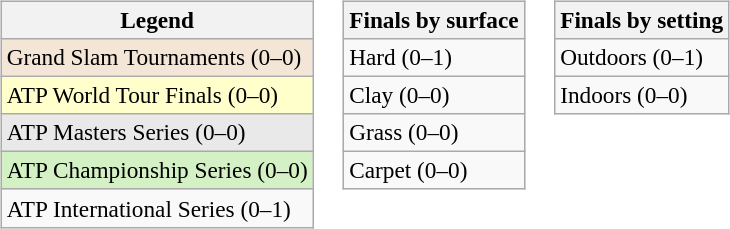<table>
<tr valign=top>
<td><br><table class=wikitable style=font-size:97%>
<tr>
<th>Legend</th>
</tr>
<tr style="background:#f3e6d7;">
<td>Grand Slam Tournaments (0–0)</td>
</tr>
<tr style="background:#ffc;">
<td>ATP World Tour Finals (0–0)</td>
</tr>
<tr style="background:#e9e9e9;">
<td>ATP Masters Series (0–0)</td>
</tr>
<tr style="background:#d4f1c5;">
<td>ATP Championship Series (0–0)</td>
</tr>
<tr>
<td>ATP International Series (0–1)</td>
</tr>
</table>
</td>
<td><br><table class=wikitable style=font-size:97%>
<tr>
<th>Finals by surface</th>
</tr>
<tr>
<td>Hard (0–1)</td>
</tr>
<tr>
<td>Clay (0–0)</td>
</tr>
<tr>
<td>Grass (0–0)</td>
</tr>
<tr>
<td>Carpet (0–0)</td>
</tr>
</table>
</td>
<td><br><table class=wikitable style=font-size:97%>
<tr>
<th>Finals by setting</th>
</tr>
<tr>
<td>Outdoors (0–1)</td>
</tr>
<tr>
<td>Indoors (0–0)</td>
</tr>
</table>
</td>
</tr>
</table>
